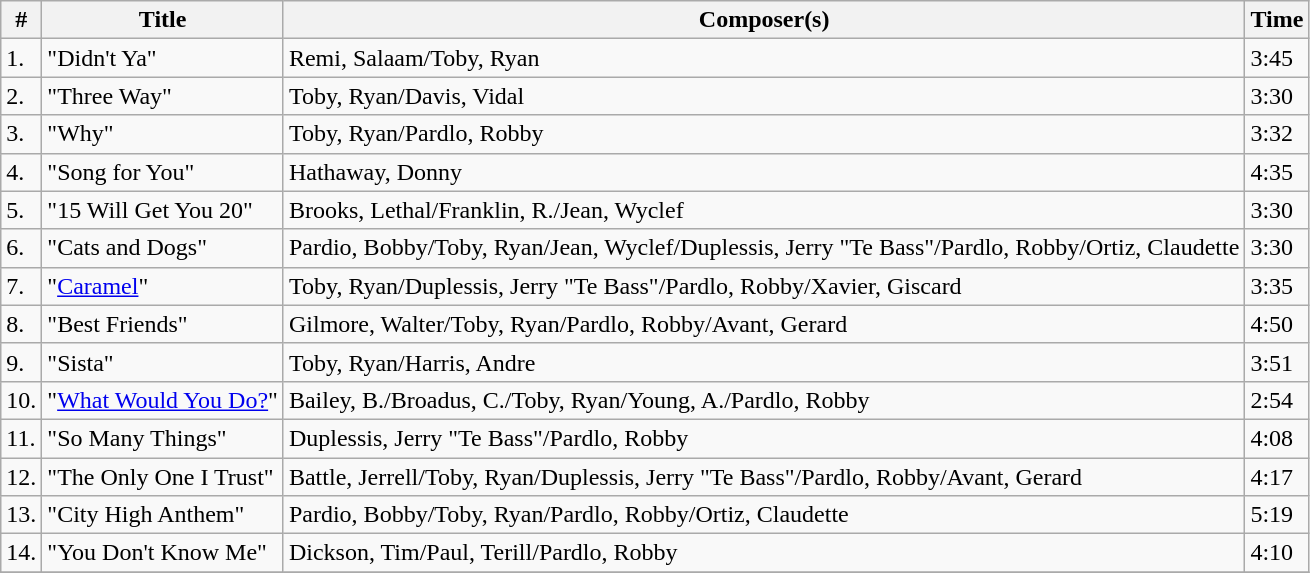<table class="wikitable" border="1">
<tr>
<th>#</th>
<th>Title</th>
<th>Composer(s)</th>
<th>Time</th>
</tr>
<tr>
<td>1.</td>
<td>"Didn't Ya"</td>
<td>Remi, Salaam/Toby, Ryan</td>
<td>3:45</td>
</tr>
<tr>
<td>2.</td>
<td>"Three Way"</td>
<td>Toby, Ryan/Davis, Vidal</td>
<td>3:30</td>
</tr>
<tr>
<td>3.</td>
<td>"Why"</td>
<td>Toby, Ryan/Pardlo, Robby</td>
<td>3:32</td>
</tr>
<tr>
<td>4.</td>
<td>"Song for You"</td>
<td>Hathaway, Donny</td>
<td>4:35</td>
</tr>
<tr>
<td>5.</td>
<td>"15 Will Get You 20"</td>
<td>Brooks, Lethal/Franklin, R./Jean, Wyclef</td>
<td>3:30</td>
</tr>
<tr>
<td>6.</td>
<td>"Cats and Dogs"</td>
<td>Pardio, Bobby/Toby, Ryan/Jean, Wyclef/Duplessis, Jerry "Te Bass"/Pardlo, Robby/Ortiz, Claudette</td>
<td>3:30</td>
</tr>
<tr>
<td>7.</td>
<td>"<a href='#'>Caramel</a>"</td>
<td>Toby, Ryan/Duplessis, Jerry "Te Bass"/Pardlo, Robby/Xavier, Giscard</td>
<td>3:35</td>
</tr>
<tr>
<td>8.</td>
<td>"Best Friends"</td>
<td>Gilmore, Walter/Toby, Ryan/Pardlo, Robby/Avant, Gerard</td>
<td>4:50</td>
</tr>
<tr>
<td>9.</td>
<td>"Sista"</td>
<td>Toby, Ryan/Harris, Andre</td>
<td>3:51</td>
</tr>
<tr>
<td>10.</td>
<td>"<a href='#'>What Would You Do?</a>"</td>
<td>Bailey, B./Broadus, C./Toby, Ryan/Young, A./Pardlo, Robby</td>
<td>2:54</td>
</tr>
<tr>
<td>11.</td>
<td>"So Many Things"</td>
<td>Duplessis, Jerry "Te Bass"/Pardlo, Robby</td>
<td>4:08</td>
</tr>
<tr>
<td>12.</td>
<td>"The Only One I Trust"</td>
<td>Battle, Jerrell/Toby, Ryan/Duplessis, Jerry "Te Bass"/Pardlo, Robby/Avant, Gerard</td>
<td>4:17</td>
</tr>
<tr>
<td>13.</td>
<td>"City High Anthem"</td>
<td>Pardio, Bobby/Toby, Ryan/Pardlo, Robby/Ortiz, Claudette</td>
<td>5:19</td>
</tr>
<tr>
<td>14.</td>
<td>"You Don't Know Me"</td>
<td>Dickson, Tim/Paul, Terill/Pardlo, Robby</td>
<td>4:10</td>
</tr>
<tr>
</tr>
</table>
